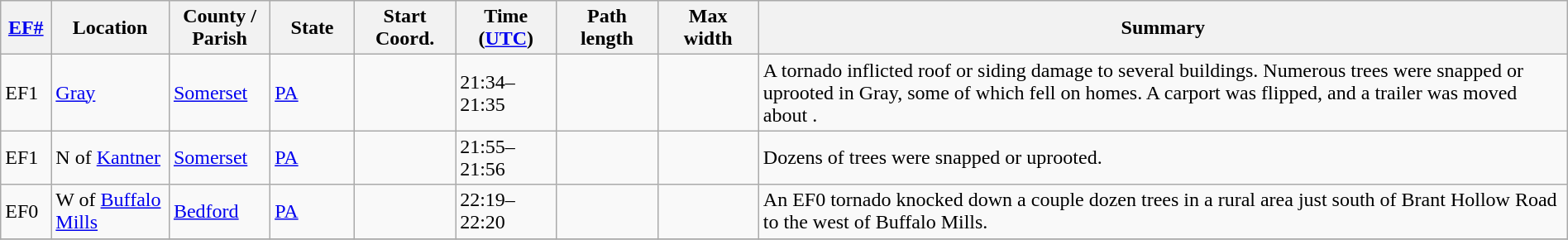<table class="wikitable sortable" style="width:100%;">
<tr>
<th scope="col"  style="width:3%; text-align:center;"><a href='#'>EF#</a></th>
<th scope="col"  style="width:7%; text-align:center;" class="unsortable">Location</th>
<th scope="col"  style="width:6%; text-align:center;" class="unsortable">County / Parish</th>
<th scope="col"  style="width:5%; text-align:center;">State</th>
<th scope="col"  style="width:6%; text-align:center;">Start Coord.</th>
<th scope="col"  style="width:6%; text-align:center;">Time (<a href='#'>UTC</a>)</th>
<th scope="col"  style="width:6%; text-align:center;">Path length</th>
<th scope="col"  style="width:6%; text-align:center;">Max width</th>
<th scope="col" class="unsortable" style="width:48%; text-align:center;">Summary</th>
</tr>
<tr>
<td bgcolor=>EF1</td>
<td><a href='#'>Gray</a></td>
<td><a href='#'>Somerset</a></td>
<td><a href='#'>PA</a></td>
<td></td>
<td>21:34–21:35</td>
<td></td>
<td></td>
<td>A tornado inflicted roof or siding damage to several buildings. Numerous trees were snapped or uprooted in Gray, some of which fell on homes. A carport was flipped, and a trailer was moved about .</td>
</tr>
<tr>
<td bgcolor=>EF1</td>
<td>N of <a href='#'>Kantner</a></td>
<td><a href='#'>Somerset</a></td>
<td><a href='#'>PA</a></td>
<td></td>
<td>21:55–21:56</td>
<td></td>
<td></td>
<td>Dozens of trees were snapped or uprooted.</td>
</tr>
<tr>
<td bgcolor=>EF0</td>
<td>W of <a href='#'>Buffalo Mills</a></td>
<td><a href='#'>Bedford</a></td>
<td><a href='#'>PA</a></td>
<td></td>
<td>22:19–22:20</td>
<td></td>
<td></td>
<td>An EF0 tornado knocked down a couple dozen trees in a rural area just south of Brant Hollow Road to the west of Buffalo Mills.</td>
</tr>
<tr>
</tr>
</table>
